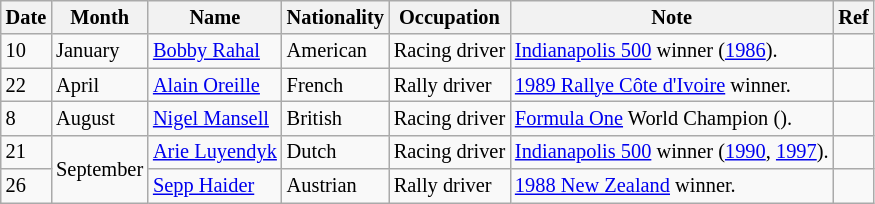<table class="wikitable" style="font-size:85%;">
<tr>
<th>Date</th>
<th>Month</th>
<th>Name</th>
<th>Nationality</th>
<th>Occupation</th>
<th>Note</th>
<th>Ref</th>
</tr>
<tr>
<td>10</td>
<td>January</td>
<td><a href='#'>Bobby Rahal</a></td>
<td>American</td>
<td>Racing driver</td>
<td><a href='#'>Indianapolis 500</a> winner (<a href='#'>1986</a>).</td>
<td></td>
</tr>
<tr>
<td>22</td>
<td>April</td>
<td><a href='#'>Alain Oreille</a></td>
<td>French</td>
<td>Rally driver</td>
<td><a href='#'>1989 Rallye Côte d'Ivoire</a> winner.</td>
<td></td>
</tr>
<tr>
<td>8</td>
<td>August</td>
<td><a href='#'>Nigel Mansell</a></td>
<td>British</td>
<td>Racing driver</td>
<td><a href='#'>Formula One</a> World Champion ().</td>
<td></td>
</tr>
<tr>
<td>21</td>
<td rowspan=2>September</td>
<td><a href='#'>Arie Luyendyk</a></td>
<td>Dutch</td>
<td>Racing driver</td>
<td><a href='#'>Indianapolis 500</a> winner (<a href='#'>1990</a>, <a href='#'>1997</a>).</td>
<td></td>
</tr>
<tr>
<td>26</td>
<td><a href='#'>Sepp Haider</a></td>
<td>Austrian</td>
<td>Rally driver</td>
<td><a href='#'>1988 New Zealand</a> winner.</td>
<td></td>
</tr>
</table>
